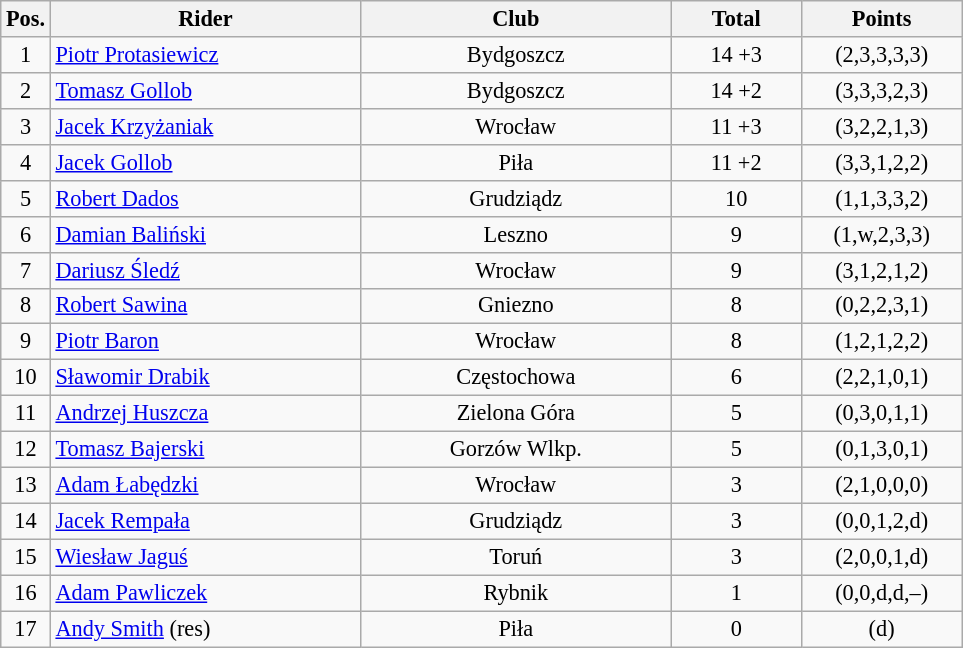<table class=wikitable style="font-size:93%;">
<tr>
<th width=25px>Pos.</th>
<th width=200px>Rider</th>
<th width=200px>Club</th>
<th width=80px>Total</th>
<th width=100px>Points</th>
</tr>
<tr align=center>
<td>1</td>
<td align=left><a href='#'>Piotr Protasiewicz</a></td>
<td>Bydgoszcz</td>
<td>14 +3</td>
<td>(2,3,3,3,3)</td>
</tr>
<tr align=center>
<td>2</td>
<td align=left><a href='#'>Tomasz Gollob</a></td>
<td>Bydgoszcz</td>
<td>14 +2</td>
<td>(3,3,3,2,3)</td>
</tr>
<tr align=center>
<td>3</td>
<td align=left><a href='#'>Jacek Krzyżaniak</a></td>
<td>Wrocław</td>
<td>11 +3</td>
<td>(3,2,2,1,3)</td>
</tr>
<tr align=center>
<td>4</td>
<td align=left><a href='#'>Jacek Gollob</a></td>
<td>Piła</td>
<td>11 +2</td>
<td>(3,3,1,2,2)</td>
</tr>
<tr align=center>
<td>5</td>
<td align=left><a href='#'>Robert Dados</a></td>
<td>Grudziądz</td>
<td>10</td>
<td>(1,1,3,3,2)</td>
</tr>
<tr align=center>
<td>6</td>
<td align=left><a href='#'>Damian Baliński</a></td>
<td>Leszno</td>
<td>9</td>
<td>(1,w,2,3,3)</td>
</tr>
<tr align=center>
<td>7</td>
<td align=left><a href='#'>Dariusz Śledź</a></td>
<td>Wrocław</td>
<td>9</td>
<td>(3,1,2,1,2)</td>
</tr>
<tr align=center>
<td>8</td>
<td align=left><a href='#'>Robert Sawina</a></td>
<td>Gniezno</td>
<td>8</td>
<td>(0,2,2,3,1)</td>
</tr>
<tr align=center>
<td>9</td>
<td align=left><a href='#'>Piotr Baron</a></td>
<td>Wrocław</td>
<td>8</td>
<td>(1,2,1,2,2)</td>
</tr>
<tr align=center>
<td>10</td>
<td align=left><a href='#'>Sławomir Drabik</a></td>
<td>Częstochowa</td>
<td>6</td>
<td>(2,2,1,0,1)</td>
</tr>
<tr align=center>
<td>11</td>
<td align=left><a href='#'>Andrzej Huszcza</a></td>
<td>Zielona Góra</td>
<td>5</td>
<td>(0,3,0,1,1)</td>
</tr>
<tr align=center>
<td>12</td>
<td align=left><a href='#'>Tomasz Bajerski</a></td>
<td>Gorzów Wlkp.</td>
<td>5</td>
<td>(0,1,3,0,1)</td>
</tr>
<tr align=center>
<td>13</td>
<td align=left><a href='#'>Adam Łabędzki</a></td>
<td>Wrocław</td>
<td>3</td>
<td>(2,1,0,0,0)</td>
</tr>
<tr align=center>
<td>14</td>
<td align=left><a href='#'>Jacek Rempała</a></td>
<td>Grudziądz</td>
<td>3</td>
<td>(0,0,1,2,d)</td>
</tr>
<tr align=center>
<td>15</td>
<td align=left><a href='#'>Wiesław Jaguś</a></td>
<td>Toruń</td>
<td>3</td>
<td>(2,0,0,1,d)</td>
</tr>
<tr align=center>
<td>16</td>
<td align=left><a href='#'>Adam Pawliczek</a></td>
<td>Rybnik</td>
<td>1</td>
<td>(0,0,d,d,–)</td>
</tr>
<tr align=center>
<td>17</td>
<td align=left><a href='#'>Andy Smith</a> (res)</td>
<td>Piła</td>
<td>0</td>
<td>(d)</td>
</tr>
</table>
